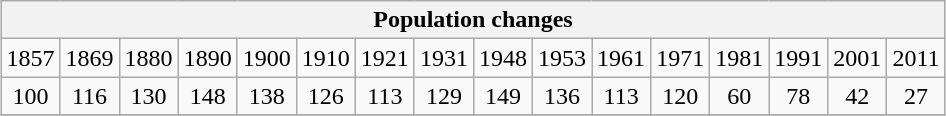<table class="wikitable" style="margin: 0.5em auto; text-align: center;">
<tr>
<th colspan="16">Population changes</th>
</tr>
<tr>
<td>1857</td>
<td>1869</td>
<td>1880</td>
<td>1890</td>
<td>1900</td>
<td>1910</td>
<td>1921</td>
<td>1931</td>
<td>1948</td>
<td>1953</td>
<td>1961</td>
<td>1971</td>
<td>1981</td>
<td>1991</td>
<td>2001</td>
<td>2011</td>
</tr>
<tr>
<td>100</td>
<td>116</td>
<td>130</td>
<td>148</td>
<td>138</td>
<td>126</td>
<td>113</td>
<td>129</td>
<td>149</td>
<td>136</td>
<td>113</td>
<td>120</td>
<td>60</td>
<td>78</td>
<td>42</td>
<td>27</td>
</tr>
<tr>
</tr>
</table>
